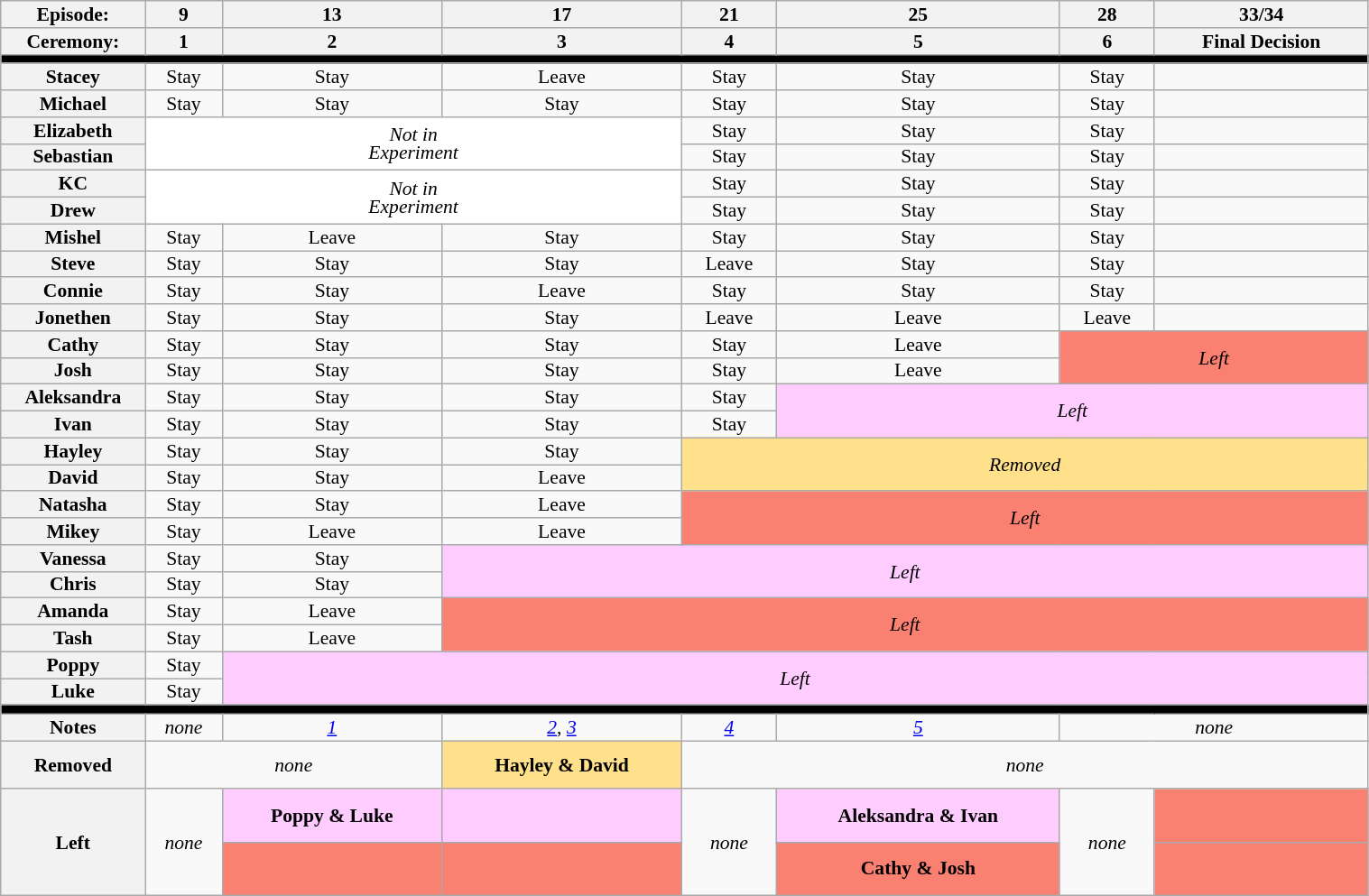<table class="wikitable" style="text-align:center; width:80%; font-size:90%; line-height:13px;">
<tr>
<th width=100>Episode:</th>
<th width=50>9</th>
<th>13</th>
<th>17</th>
<th>21</th>
<th>25</th>
<th>28</th>
<th>33/34</th>
</tr>
<tr>
<th>Ceremony:</th>
<th>1</th>
<th>2</th>
<th>3</th>
<th>4</th>
<th>5</th>
<th>6</th>
<th>Final Decision</th>
</tr>
<tr>
<th style="background:#000;" colspan="9"></th>
</tr>
<tr>
<th>Stacey</th>
<td>Stay</td>
<td>Stay</td>
<td>Leave</td>
<td>Stay</td>
<td>Stay</td>
<td>Stay</td>
<td></td>
</tr>
<tr>
<th>Michael</th>
<td>Stay</td>
<td>Stay</td>
<td>Stay</td>
<td>Stay</td>
<td>Stay</td>
<td>Stay</td>
<td></td>
</tr>
<tr>
<th>Elizabeth</th>
<td rowspan=2 colspan=3 style="background:white; text-align:center;"><em>Not in<br>Experiment</em></td>
<td>Stay</td>
<td>Stay</td>
<td>Stay</td>
<td></td>
</tr>
<tr>
<th>Sebastian</th>
<td>Stay</td>
<td>Stay</td>
<td>Stay</td>
<td></td>
</tr>
<tr>
<th>KC</th>
<td rowspan=2 colspan=3 style="background:white; text-align:center;"><em>Not in<br>Experiment</em></td>
<td>Stay</td>
<td>Stay</td>
<td>Stay</td>
<td></td>
</tr>
<tr>
<th>Drew</th>
<td>Stay</td>
<td>Stay</td>
<td>Stay</td>
<td></td>
</tr>
<tr>
<th>Mishel</th>
<td>Stay</td>
<td>Leave</td>
<td>Stay</td>
<td>Stay</td>
<td>Stay</td>
<td>Stay</td>
<td></td>
</tr>
<tr>
<th>Steve</th>
<td>Stay</td>
<td>Stay</td>
<td>Stay</td>
<td>Leave</td>
<td>Stay</td>
<td>Stay</td>
<td></td>
</tr>
<tr>
<th>Connie</th>
<td>Stay</td>
<td>Stay</td>
<td>Leave</td>
<td>Stay</td>
<td>Stay</td>
<td>Stay</td>
<td></td>
</tr>
<tr>
<th>Jonethen</th>
<td>Stay</td>
<td>Stay</td>
<td>Stay</td>
<td>Leave</td>
<td>Leave</td>
<td>Leave</td>
<td></td>
</tr>
<tr>
<th>Cathy</th>
<td>Stay</td>
<td>Stay</td>
<td>Stay</td>
<td>Stay</td>
<td>Leave</td>
<td rowspan=2 colspan=2 style="background:salmon; text-align:center;"><em>Left</em></td>
</tr>
<tr>
<th>Josh</th>
<td>Stay</td>
<td>Stay</td>
<td>Stay</td>
<td>Stay</td>
<td>Leave</td>
</tr>
<tr>
<th>Aleksandra</th>
<td>Stay</td>
<td>Stay</td>
<td>Stay</td>
<td>Stay</td>
<td rowspan=2 colspan=3 style="background:#fcf; text-align:center;"><em>Left</em></td>
</tr>
<tr>
<th>Ivan</th>
<td>Stay</td>
<td>Stay</td>
<td>Stay</td>
<td>Stay</td>
</tr>
<tr>
<th>Hayley</th>
<td>Stay</td>
<td>Stay</td>
<td>Stay</td>
<td rowspan=2 colspan=4 style="background:#ffe08b; text-align:center;"><em>Removed</em></td>
</tr>
<tr>
<th>David</th>
<td>Stay</td>
<td>Stay</td>
<td>Leave</td>
</tr>
<tr>
<th>Natasha</th>
<td>Stay</td>
<td>Stay</td>
<td>Leave</td>
<td rowspan=2 colspan=4 style="background:salmon; text-align:center;"><em>Left</em></td>
</tr>
<tr>
<th>Mikey</th>
<td>Stay</td>
<td>Leave</td>
<td>Leave</td>
</tr>
<tr>
<th>Vanessa</th>
<td>Stay</td>
<td>Stay</td>
<td rowspan=2 colspan=5 style="background:#fcf; text-align:center;"><em>Left</em></td>
</tr>
<tr>
<th>Chris</th>
<td>Stay</td>
<td>Stay</td>
</tr>
<tr>
<th>Amanda</th>
<td>Stay</td>
<td>Leave</td>
<td rowspan=2 colspan=5 style="background:salmon; text-align:center;"><em>Left</em></td>
</tr>
<tr>
<th>Tash</th>
<td>Stay</td>
<td>Leave</td>
</tr>
<tr>
<th>Poppy</th>
<td>Stay</td>
<td rowspan=2 colspan=6 style="background:#fcf; text-align:center;"><em>Left</em></td>
</tr>
<tr>
<th>Luke</th>
<td>Stay</td>
</tr>
<tr>
<th style="background:#000;" colspan="8"></th>
</tr>
<tr>
<th>Notes</th>
<td><em>none</em></td>
<td><em><a href='#'>1</a></em></td>
<td><em><a href='#'>2</a></em>, <em><a href='#'>3</a></em></td>
<td><em><a href='#'>4</a></em></td>
<td><em><a href='#'>5</a></em></td>
<td colspan=2><em>none</em></td>
</tr>
<tr>
<th style=height:2em;">Removed</th>
<td colspan=2><em>none</em></td>
<td style="background:#ffe08b; text-align:center;"><strong>Hayley & David</strong></td>
<td colspan=4><em>none</em></td>
</tr>
<tr>
<th rowspan=2 style=height:5em;">Left</th>
<td rowspan=2><em>none</em></td>
<td style="background:#fcf; text-align:center;"><strong>Poppy & Luke</strong></td>
<td style="background:#fcf; text-align:center;"></td>
<td rowspan=2><em>none</em></td>
<td style="background:#fcf; text-align:center;"><strong>Aleksandra & Ivan</strong></td>
<td rowspan=2><em>none</em></td>
<td style="background:salmon; text-align:center;"></td>
</tr>
<tr>
<td style="background:salmon; text-align:center;"></td>
<td style="background:salmon; text-align:center;"></td>
<td style="background:salmon; text-align:center;"><strong>Cathy & Josh</strong></td>
<td style="background:salmon; text-align:center;"></td>
</tr>
</table>
